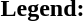<table class="toccolours" style="font-size:100%; white-space:nowrap;">
<tr>
<td><strong>Legend:</strong></td>
<td>      </td>
</tr>
<tr>
<td></td>
</tr>
<tr>
<td></td>
</tr>
</table>
